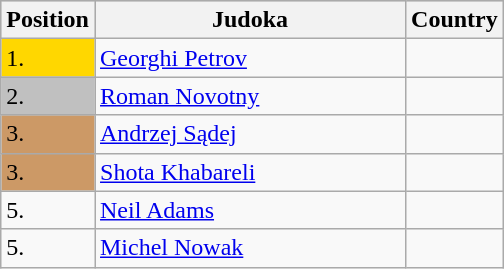<table class=wikitable>
<tr style="background:#ccc;">
<th width=10>Position</th>
<th width=200>Judoka</th>
<th width=10>Country</th>
</tr>
<tr>
<td bgcolor=gold>1.</td>
<td><a href='#'>Georghi Petrov</a></td>
<td></td>
</tr>
<tr>
<td style="background:silver;">2.</td>
<td><a href='#'>Roman Novotny</a></td>
<td></td>
</tr>
<tr>
<td style="background:#c96;">3.</td>
<td><a href='#'>Andrzej Sądej</a></td>
<td></td>
</tr>
<tr>
<td style="background:#c96;">3.</td>
<td><a href='#'>Shota Khabareli</a></td>
<td></td>
</tr>
<tr>
<td>5.</td>
<td><a href='#'>Neil Adams</a></td>
<td></td>
</tr>
<tr>
<td>5.</td>
<td><a href='#'>Michel Nowak</a></td>
<td></td>
</tr>
</table>
